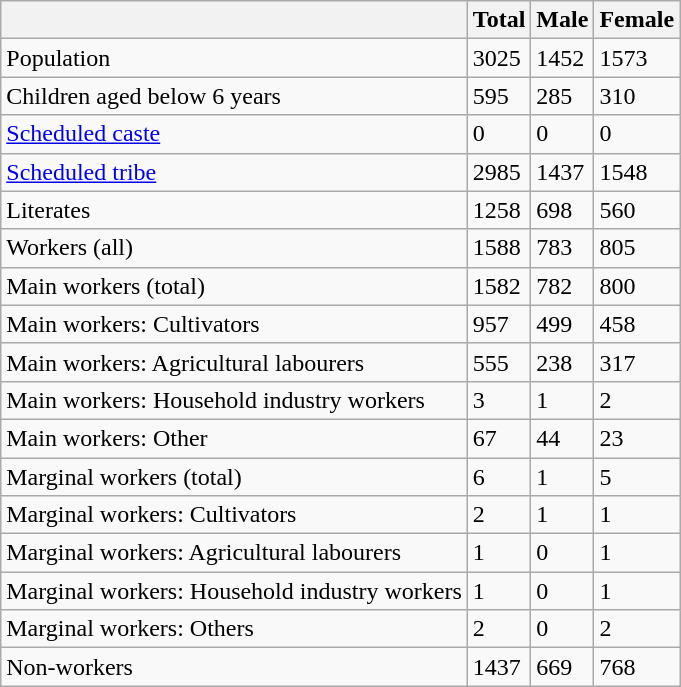<table class="wikitable sortable">
<tr>
<th></th>
<th>Total</th>
<th>Male</th>
<th>Female</th>
</tr>
<tr>
<td>Population</td>
<td>3025</td>
<td>1452</td>
<td>1573</td>
</tr>
<tr>
<td>Children aged below 6 years</td>
<td>595</td>
<td>285</td>
<td>310</td>
</tr>
<tr>
<td><a href='#'>Scheduled caste</a></td>
<td>0</td>
<td>0</td>
<td>0</td>
</tr>
<tr>
<td><a href='#'>Scheduled tribe</a></td>
<td>2985</td>
<td>1437</td>
<td>1548</td>
</tr>
<tr>
<td>Literates</td>
<td>1258</td>
<td>698</td>
<td>560</td>
</tr>
<tr>
<td>Workers (all)</td>
<td>1588</td>
<td>783</td>
<td>805</td>
</tr>
<tr>
<td>Main workers (total)</td>
<td>1582</td>
<td>782</td>
<td>800</td>
</tr>
<tr>
<td>Main workers: Cultivators</td>
<td>957</td>
<td>499</td>
<td>458</td>
</tr>
<tr>
<td>Main workers: Agricultural labourers</td>
<td>555</td>
<td>238</td>
<td>317</td>
</tr>
<tr>
<td>Main workers: Household industry workers</td>
<td>3</td>
<td>1</td>
<td>2</td>
</tr>
<tr>
<td>Main workers: Other</td>
<td>67</td>
<td>44</td>
<td>23</td>
</tr>
<tr>
<td>Marginal workers (total)</td>
<td>6</td>
<td>1</td>
<td>5</td>
</tr>
<tr>
<td>Marginal workers: Cultivators</td>
<td>2</td>
<td>1</td>
<td>1</td>
</tr>
<tr>
<td>Marginal workers: Agricultural labourers</td>
<td>1</td>
<td>0</td>
<td>1</td>
</tr>
<tr>
<td>Marginal workers: Household industry workers</td>
<td>1</td>
<td>0</td>
<td>1</td>
</tr>
<tr>
<td>Marginal workers: Others</td>
<td>2</td>
<td>0</td>
<td>2</td>
</tr>
<tr>
<td>Non-workers</td>
<td>1437</td>
<td>669</td>
<td>768</td>
</tr>
</table>
